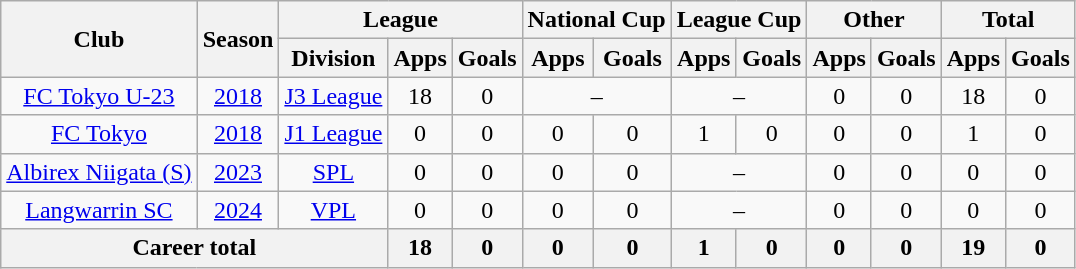<table class="wikitable" style="text-align: center">
<tr>
<th rowspan="2">Club</th>
<th rowspan="2">Season</th>
<th colspan="3">League</th>
<th colspan="2">National Cup</th>
<th colspan="2">League Cup</th>
<th colspan="2">Other</th>
<th colspan="2">Total</th>
</tr>
<tr>
<th>Division</th>
<th>Apps</th>
<th>Goals</th>
<th>Apps</th>
<th>Goals</th>
<th>Apps</th>
<th>Goals</th>
<th>Apps</th>
<th>Goals</th>
<th>Apps</th>
<th>Goals</th>
</tr>
<tr>
<td><a href='#'>FC Tokyo U-23</a></td>
<td><a href='#'>2018</a></td>
<td><a href='#'>J3 League</a></td>
<td>18</td>
<td>0</td>
<td colspan="2">–</td>
<td colspan="2">–</td>
<td>0</td>
<td>0</td>
<td>18</td>
<td>0</td>
</tr>
<tr>
<td><a href='#'>FC Tokyo</a></td>
<td><a href='#'>2018</a></td>
<td><a href='#'>J1 League</a></td>
<td>0</td>
<td>0</td>
<td>0</td>
<td>0</td>
<td>1</td>
<td>0</td>
<td>0</td>
<td>0</td>
<td>1</td>
<td>0</td>
</tr>
<tr>
<td><a href='#'>Albirex Niigata (S)</a></td>
<td><a href='#'>2023</a></td>
<td><a href='#'>SPL</a></td>
<td>0</td>
<td>0</td>
<td>0</td>
<td>0</td>
<td colspan="2">–</td>
<td>0</td>
<td>0</td>
<td>0</td>
<td>0</td>
</tr>
<tr>
<td><a href='#'>Langwarrin SC</a></td>
<td><a href='#'>2024</a></td>
<td><a href='#'>VPL</a></td>
<td>0</td>
<td>0</td>
<td>0</td>
<td>0</td>
<td colspan="2">–</td>
<td>0</td>
<td>0</td>
<td>0</td>
<td>0</td>
</tr>
<tr>
<th colspan=3>Career total</th>
<th>18</th>
<th>0</th>
<th>0</th>
<th>0</th>
<th>1</th>
<th>0</th>
<th>0</th>
<th>0</th>
<th>19</th>
<th>0</th>
</tr>
</table>
